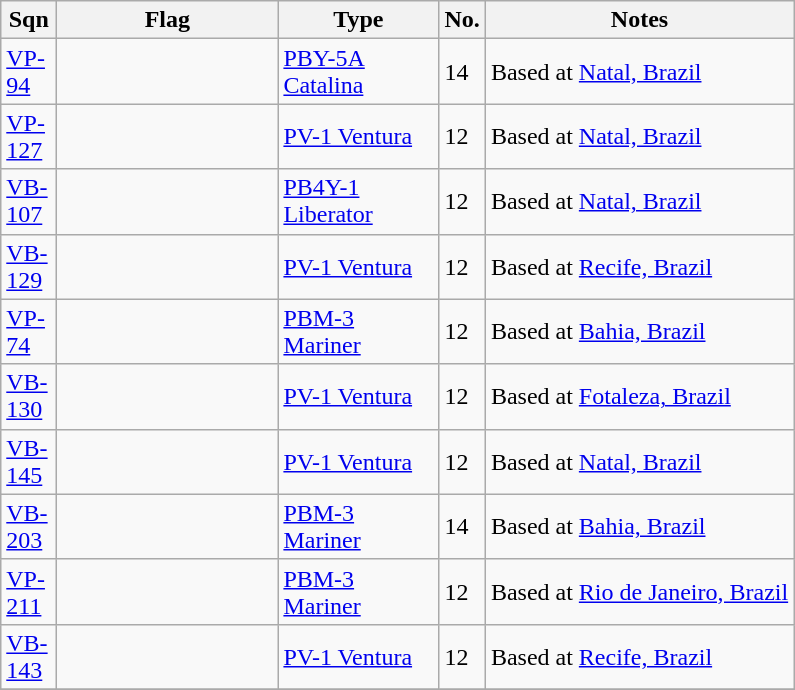<table class="wikitable sortable">
<tr>
<th scope="col" width="30px">Sqn</th>
<th scope="col" width="140px">Flag</th>
<th width="100px">Type</th>
<th width="20px">No.</th>
<th>Notes</th>
</tr>
<tr>
<td align="left"><a href='#'>VP-94</a></td>
<td align="left"></td>
<td align="left"><a href='#'>PBY-5A Catalina</a></td>
<td align="left">14</td>
<td align="left">Based at <a href='#'>Natal, Brazil</a></td>
</tr>
<tr>
<td align="left"><a href='#'>VP-127</a></td>
<td align="left"></td>
<td align="left"><a href='#'>PV-1 Ventura</a></td>
<td align="left">12</td>
<td align="left">Based at <a href='#'>Natal, Brazil</a></td>
</tr>
<tr>
<td align="left"><a href='#'>VB-107</a></td>
<td align="left"></td>
<td align="left"><a href='#'>PB4Y-1 Liberator</a></td>
<td align="left">12</td>
<td align="left">Based at <a href='#'>Natal, Brazil</a></td>
</tr>
<tr>
<td align="left"><a href='#'>VB-129</a></td>
<td align="left"></td>
<td align="left"><a href='#'>PV-1 Ventura</a></td>
<td align="left">12</td>
<td align="left">Based at <a href='#'>Recife, Brazil</a></td>
</tr>
<tr>
<td align="left"><a href='#'>VP-74</a></td>
<td align="left"></td>
<td align="left"><a href='#'>PBM-3 Mariner</a></td>
<td align="left">12</td>
<td align="left">Based at <a href='#'>Bahia, Brazil</a></td>
</tr>
<tr>
<td align="left"><a href='#'>VB-130</a></td>
<td align="left"></td>
<td align="left"><a href='#'>PV-1 Ventura</a></td>
<td align="left">12</td>
<td align="left">Based at <a href='#'>Fotaleza, Brazil</a></td>
</tr>
<tr>
<td align="left"><a href='#'>VB-145</a></td>
<td align="left"></td>
<td align="left"><a href='#'>PV-1 Ventura</a></td>
<td align="left">12</td>
<td align="left">Based at <a href='#'>Natal, Brazil</a></td>
</tr>
<tr>
<td align="left"><a href='#'>VB-203</a></td>
<td align="left"></td>
<td align="left"><a href='#'>PBM-3 Mariner</a></td>
<td align="left">14</td>
<td align="left">Based at <a href='#'>Bahia, Brazil</a></td>
</tr>
<tr>
<td align="left"><a href='#'>VP-211</a></td>
<td align="left"></td>
<td align="left"><a href='#'>PBM-3 Mariner</a></td>
<td align="left">12</td>
<td align="left">Based at <a href='#'>Rio de Janeiro, Brazil</a></td>
</tr>
<tr>
<td align="left"><a href='#'>VB-143</a></td>
<td align="left"></td>
<td align="left"><a href='#'>PV-1 Ventura</a></td>
<td align="left">12</td>
<td align="left">Based at <a href='#'>Recife, Brazil</a></td>
</tr>
<tr>
</tr>
</table>
